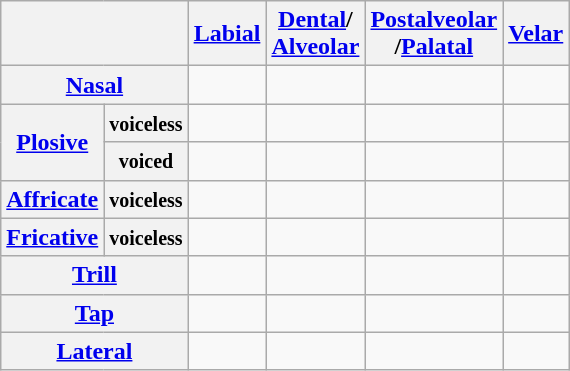<table class="wikitable">
<tr>
<th colspan=2> </th>
<th><a href='#'>Labial</a></th>
<th><a href='#'>Dental</a>/<br><a href='#'>Alveolar</a></th>
<th><a href='#'>Postalveolar</a><br>/<a href='#'>Palatal</a></th>
<th><a href='#'>Velar</a></th>
</tr>
<tr align=center>
<th colspan=2><a href='#'>Nasal</a></th>
<td></td>
<td></td>
<td></td>
<td></td>
</tr>
<tr align=center>
<th rowspan=2><a href='#'>Plosive</a></th>
<th><small>voiceless</small></th>
<td></td>
<td></td>
<td></td>
<td></td>
</tr>
<tr align=center>
<th><small>voiced</small></th>
<td></td>
<td></td>
<td></td>
<td></td>
</tr>
<tr align=center>
<th><a href='#'>Affricate</a></th>
<th><small>voiceless</small></th>
<td></td>
<td> </td>
<td></td>
<td></td>
</tr>
<tr align=center>
<th><a href='#'>Fricative</a></th>
<th><small>voiceless</small></th>
<td></td>
<td> </td>
<td></td>
<td></td>
</tr>
<tr align=center>
<th colspan=2><a href='#'>Trill</a></th>
<td></td>
<td>    </td>
<td></td>
<td></td>
</tr>
<tr align=center>
<th colspan=2><a href='#'>Tap</a></th>
<td></td>
<td></td>
<td></td>
<td></td>
</tr>
<tr align=center>
<th colspan=2><a href='#'>Lateral</a></th>
<td></td>
<td></td>
<td></td>
<td></td>
</tr>
</table>
